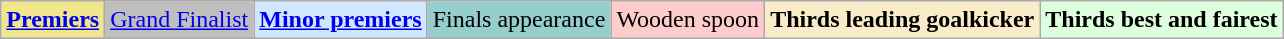<table class="wikitable">
<tr>
<td style=background:#F0E68C><strong><a href='#'>Premiers</a></strong></td>
<td style=background:#C0BFBD><a href='#'>Grand Finalist</a></td>
<td style=background:#D0E7FF><strong><a href='#'>Minor premiers</a></strong></td>
<td style=background:#96CDCD>Finals appearance</td>
<td style=background:#FFCCCC>Wooden spoon</td>
<td style=background:#FAECC8><strong>Thirds leading goalkicker</strong></td>
<td style=background:#DDFFDD><strong>Thirds best and fairest</strong></td>
</tr>
</table>
